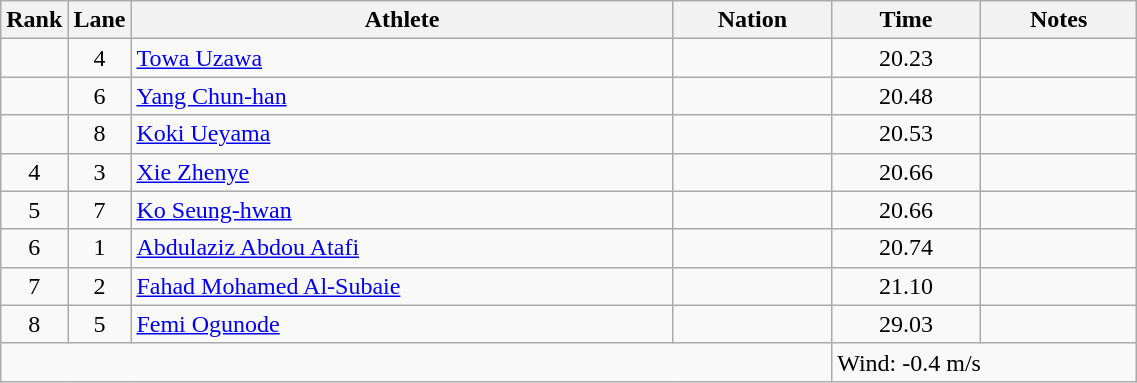<table class="wikitable sortable" style="text-align:center;width: 60%;">
<tr>
<th scope="col" style="width: 10px;">Rank</th>
<th scope="col" style="width: 10px;">Lane</th>
<th scope="col">Athlete</th>
<th scope="col">Nation</th>
<th scope="col">Time</th>
<th scope="col">Notes</th>
</tr>
<tr>
<td></td>
<td>4</td>
<td align=left><a href='#'>Towa Uzawa</a></td>
<td align=left></td>
<td>20.23</td>
<td><strong></strong></td>
</tr>
<tr>
<td></td>
<td>6</td>
<td align=left><a href='#'>Yang Chun-han</a></td>
<td align=left></td>
<td>20.48</td>
<td></td>
</tr>
<tr>
<td></td>
<td>8</td>
<td align=left><a href='#'>Koki Ueyama</a></td>
<td align=left></td>
<td>20.53</td>
<td></td>
</tr>
<tr>
<td>4</td>
<td>3</td>
<td align=left><a href='#'>Xie Zhenye</a></td>
<td align=left></td>
<td>20.66</td>
<td></td>
</tr>
<tr>
<td>5</td>
<td>7</td>
<td align=left><a href='#'>Ko Seung-hwan</a></td>
<td align=left></td>
<td>20.66</td>
<td></td>
</tr>
<tr>
<td>6</td>
<td>1</td>
<td align=left><a href='#'>Abdulaziz Abdou Atafi</a></td>
<td align=left></td>
<td>20.74</td>
<td></td>
</tr>
<tr>
<td>7</td>
<td>2</td>
<td align=left><a href='#'>Fahad Mohamed Al-Subaie</a></td>
<td align=left></td>
<td>21.10</td>
<td></td>
</tr>
<tr>
<td>8</td>
<td>5</td>
<td align=left><a href='#'>Femi Ogunode</a></td>
<td align=left></td>
<td>29.03</td>
<td></td>
</tr>
<tr class="sortbottom">
<td colspan="4"></td>
<td colspan="2" style="text-align:left;">Wind: -0.4 m/s</td>
</tr>
</table>
